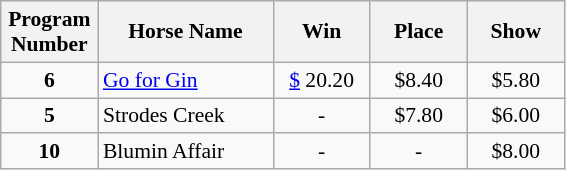<table class="wikitable sortable" style="font-size:90%">
<tr>
<th width="58px">Program<br>Number</th>
<th width="110px">Horse Name<br></th>
<th width="58px">Win<br></th>
<th width="58px">Place<br></th>
<th width="58px">Show</th>
</tr>
<tr>
<td align=center><strong>6</strong></td>
<td><a href='#'>Go for Gin</a></td>
<td align=center><a href='#'>$</a> 20.20</td>
<td align=center>$8.40</td>
<td align=center>$5.80</td>
</tr>
<tr>
<td align=center><strong>5</strong></td>
<td>Strodes Creek</td>
<td align=center>-</td>
<td align=center>$7.80</td>
<td align=center>$6.00</td>
</tr>
<tr>
<td align=center><strong>10</strong></td>
<td>Blumin Affair</td>
<td align=center>-</td>
<td align=center>-</td>
<td align=center>$8.00</td>
</tr>
</table>
